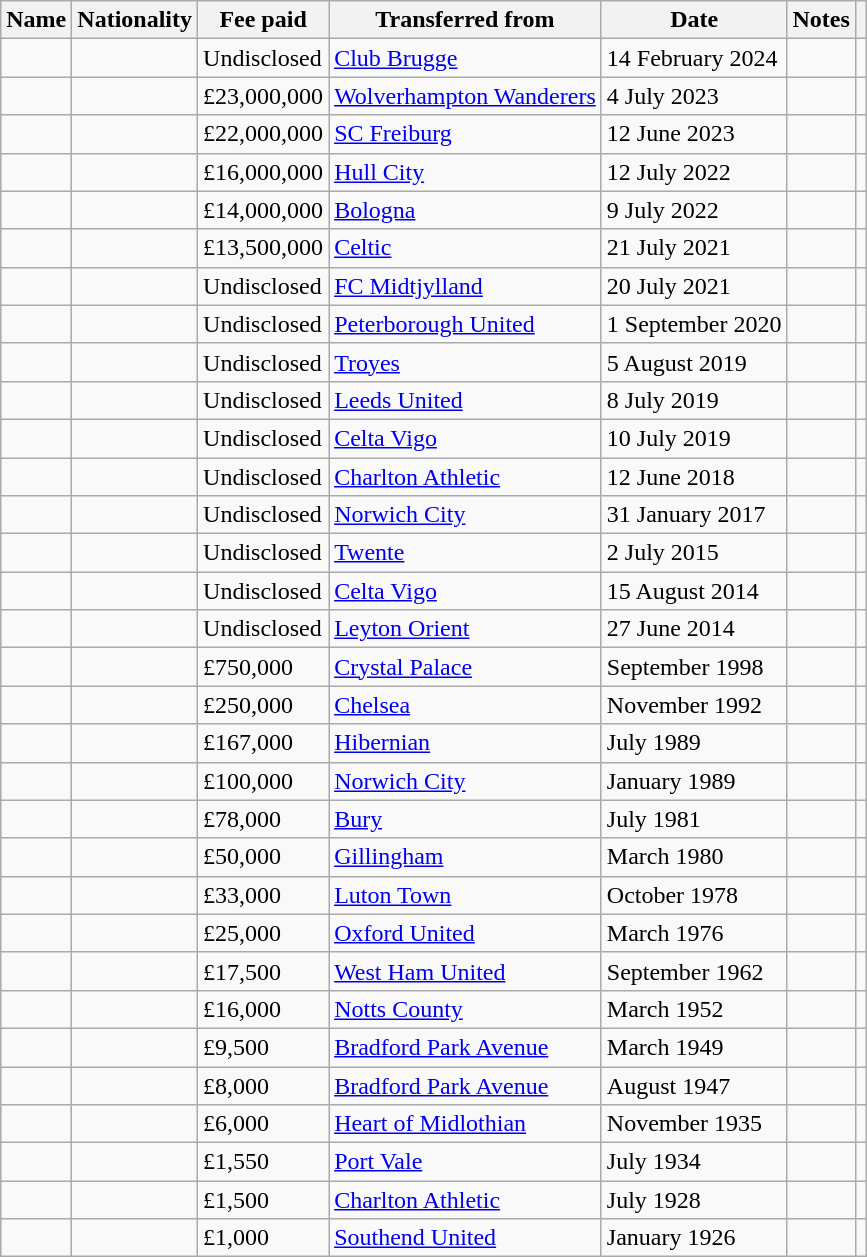<table class="wikitable">
<tr>
<th>Name</th>
<th>Nationality</th>
<th>Fee paid</th>
<th>Transferred from</th>
<th>Date</th>
<th>Notes</th>
<th></th>
</tr>
<tr>
<td></td>
<td></td>
<td>Undisclosed</td>
<td> <a href='#'>Club Brugge</a></td>
<td>14 February 2024</td>
<td style="text-align:center;"></td>
<td style="text-align:center;"></td>
</tr>
<tr>
<td></td>
<td></td>
<td>£23,000,000</td>
<td> <a href='#'>Wolverhampton Wanderers</a></td>
<td>4 July 2023</td>
<td style="text-align:center;"></td>
<td style="text-align:center;"></td>
</tr>
<tr>
<td></td>
<td></td>
<td>£22,000,000</td>
<td> <a href='#'>SC Freiburg</a></td>
<td>12 June 2023</td>
<td style="text-align:center;"></td>
<td style="text-align:center;"></td>
</tr>
<tr>
<td></td>
<td></td>
<td>£16,000,000</td>
<td> <a href='#'>Hull City</a></td>
<td>12 July 2022</td>
<td style="text-align:center;"></td>
<td style="text-align:center;"></td>
</tr>
<tr>
<td></td>
<td></td>
<td>£14,000,000</td>
<td> <a href='#'>Bologna</a></td>
<td>9 July 2022</td>
<td style="text-align:center;"></td>
<td style="text-align:center;"></td>
</tr>
<tr>
<td></td>
<td></td>
<td>£13,500,000</td>
<td> <a href='#'>Celtic</a></td>
<td>21 July 2021</td>
<td></td>
<td style="text-align:center;"></td>
</tr>
<tr>
<td></td>
<td></td>
<td>Undisclosed</td>
<td> <a href='#'>FC Midtjylland</a></td>
<td>20 July 2021</td>
<td style="text-align:center;"></td>
<td style="text-align:center;"></td>
</tr>
<tr>
<td></td>
<td></td>
<td>Undisclosed</td>
<td> <a href='#'>Peterborough United</a></td>
<td>1 September 2020</td>
<td style="text-align:center;"></td>
<td style="text-align:center;"></td>
</tr>
<tr>
<td></td>
<td></td>
<td>Undisclosed</td>
<td> <a href='#'>Troyes</a></td>
<td>5 August 2019</td>
<td style="text-align:center;"></td>
<td style="text-align:center;"></td>
</tr>
<tr>
<td></td>
<td></td>
<td>Undisclosed</td>
<td> <a href='#'>Leeds United</a></td>
<td>8 July 2019</td>
<td style="text-align:center;"></td>
<td style="text-align:center;"></td>
</tr>
<tr>
<td></td>
<td></td>
<td>Undisclosed</td>
<td> <a href='#'>Celta Vigo</a></td>
<td>10 July 2019</td>
<td style="text-align:center;"></td>
<td style="text-align:center;"></td>
</tr>
<tr>
<td></td>
<td></td>
<td>Undisclosed</td>
<td> <a href='#'>Charlton Athletic</a></td>
<td>12 June 2018</td>
<td style="text-align:center;"></td>
<td style="text-align:center;"></td>
</tr>
<tr>
<td></td>
<td></td>
<td>Undisclosed</td>
<td> <a href='#'>Norwich City</a></td>
<td>31 January 2017</td>
<td style="text-align:center;"></td>
<td style="text-align:center;"></td>
</tr>
<tr>
<td></td>
<td></td>
<td>Undisclosed</td>
<td> <a href='#'>Twente</a></td>
<td>2 July 2015</td>
<td style="text-align:center;"></td>
<td style="text-align:center;"></td>
</tr>
<tr>
<td></td>
<td></td>
<td>Undisclosed</td>
<td> <a href='#'>Celta Vigo</a></td>
<td>15 August 2014</td>
<td style="text-align:center;"></td>
<td style="text-align:center;"></td>
</tr>
<tr>
<td></td>
<td></td>
<td>Undisclosed</td>
<td> <a href='#'>Leyton Orient</a></td>
<td>27 June 2014</td>
<td style="text-align:center;"></td>
<td style="text-align:center;"></td>
</tr>
<tr>
<td></td>
<td></td>
<td>£750,000</td>
<td> <a href='#'>Crystal Palace</a></td>
<td>September 1998</td>
<td></td>
<td style="text-align:center;"></td>
</tr>
<tr>
<td></td>
<td></td>
<td>£250,000</td>
<td> <a href='#'>Chelsea</a></td>
<td>November 1992</td>
<td></td>
<td style="text-align:center;"></td>
</tr>
<tr>
<td></td>
<td></td>
<td>£167,000</td>
<td> <a href='#'>Hibernian</a></td>
<td>July 1989</td>
<td></td>
<td style="text-align:center;"></td>
</tr>
<tr>
<td></td>
<td></td>
<td>£100,000</td>
<td> <a href='#'>Norwich City</a></td>
<td>January 1989</td>
<td></td>
<td style="text-align:center;"></td>
</tr>
<tr>
<td></td>
<td></td>
<td>£78,000</td>
<td> <a href='#'>Bury</a></td>
<td>July 1981</td>
<td></td>
<td style="text-align:center;"></td>
</tr>
<tr>
<td></td>
<td></td>
<td>£50,000</td>
<td> <a href='#'>Gillingham</a></td>
<td>March 1980</td>
<td></td>
<td style="text-align:center;"></td>
</tr>
<tr>
<td></td>
<td></td>
<td>£33,000</td>
<td> <a href='#'>Luton Town</a></td>
<td>October 1978</td>
<td></td>
<td style="text-align:center;"></td>
</tr>
<tr>
<td></td>
<td></td>
<td>£25,000</td>
<td> <a href='#'>Oxford United</a></td>
<td>March 1976</td>
<td></td>
<td style="text-align:center;"></td>
</tr>
<tr>
<td></td>
<td></td>
<td>£17,500</td>
<td> <a href='#'>West Ham United</a></td>
<td>September 1962</td>
<td></td>
<td style="text-align:center;"></td>
</tr>
<tr>
<td></td>
<td></td>
<td>£16,000</td>
<td> <a href='#'>Notts County</a></td>
<td>March 1952</td>
<td></td>
<td style="text-align:center;"></td>
</tr>
<tr>
<td></td>
<td></td>
<td>£9,500</td>
<td> <a href='#'>Bradford Park Avenue</a></td>
<td>March 1949</td>
<td></td>
<td style="text-align:center;"></td>
</tr>
<tr>
<td></td>
<td></td>
<td>£8,000</td>
<td> <a href='#'>Bradford Park Avenue</a></td>
<td>August 1947</td>
<td></td>
<td style="text-align:center;"></td>
</tr>
<tr>
<td></td>
<td></td>
<td>£6,000</td>
<td> <a href='#'>Heart of Midlothian</a></td>
<td>November 1935</td>
<td></td>
<td style="text-align:center;"></td>
</tr>
<tr>
<td></td>
<td></td>
<td>£1,550</td>
<td> <a href='#'>Port Vale</a></td>
<td>July 1934</td>
<td></td>
<td style="text-align:center;"></td>
</tr>
<tr>
<td></td>
<td></td>
<td>£1,500</td>
<td> <a href='#'>Charlton Athletic</a></td>
<td>July 1928</td>
<td></td>
<td style="text-align:center;"></td>
</tr>
<tr>
<td></td>
<td></td>
<td>£1,000</td>
<td> <a href='#'>Southend United</a></td>
<td>January 1926</td>
<td></td>
<td style="text-align:center;"></td>
</tr>
</table>
